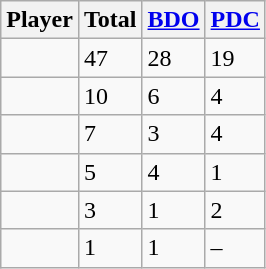<table class="wikitable sortable">
<tr>
<th>Player</th>
<th>Total</th>
<th><a href='#'>BDO</a></th>
<th><a href='#'>PDC</a></th>
</tr>
<tr>
<td></td>
<td>47</td>
<td>28</td>
<td>19</td>
</tr>
<tr>
<td></td>
<td>10</td>
<td>6</td>
<td>4</td>
</tr>
<tr>
<td></td>
<td>7</td>
<td>3</td>
<td>4</td>
</tr>
<tr>
<td></td>
<td>5</td>
<td>4</td>
<td>1</td>
</tr>
<tr>
<td></td>
<td>3</td>
<td>1</td>
<td>2</td>
</tr>
<tr>
<td></td>
<td>1</td>
<td>1</td>
<td>–</td>
</tr>
</table>
